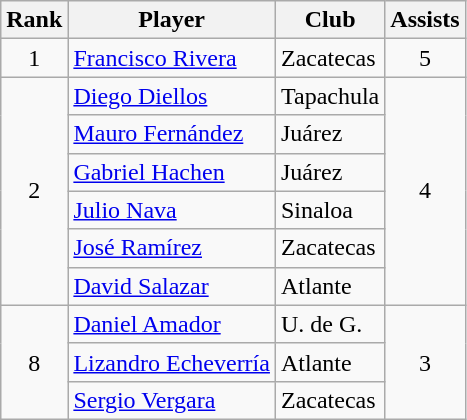<table class="wikitable">
<tr>
<th>Rank</th>
<th>Player</th>
<th>Club</th>
<th>Assists</th>
</tr>
<tr>
<td align=center rowspan=1>1</td>
<td> <a href='#'>Francisco Rivera</a></td>
<td>Zacatecas</td>
<td align=center rowspan=1>5</td>
</tr>
<tr>
<td align=center rowspan=6>2</td>
<td> <a href='#'>Diego Diellos</a></td>
<td>Tapachula</td>
<td align=center rowspan=6>4</td>
</tr>
<tr>
<td> <a href='#'>Mauro Fernández</a></td>
<td>Juárez</td>
</tr>
<tr>
<td> <a href='#'>Gabriel Hachen</a></td>
<td>Juárez</td>
</tr>
<tr>
<td> <a href='#'>Julio Nava</a></td>
<td>Sinaloa</td>
</tr>
<tr>
<td> <a href='#'>José Ramírez</a></td>
<td>Zacatecas</td>
</tr>
<tr>
<td> <a href='#'>David Salazar</a></td>
<td>Atlante</td>
</tr>
<tr>
<td align=center rowspan=3>8</td>
<td> <a href='#'>Daniel Amador</a></td>
<td>U. de G.</td>
<td align=center rowspan=3>3</td>
</tr>
<tr>
<td> <a href='#'>Lizandro Echeverría</a></td>
<td>Atlante</td>
</tr>
<tr>
<td> <a href='#'>Sergio Vergara</a></td>
<td>Zacatecas</td>
</tr>
</table>
